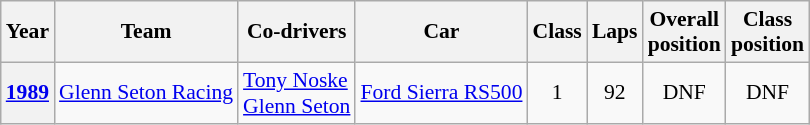<table class="wikitable" style="text-align:center; font-size:90%">
<tr>
<th>Year</th>
<th>Team</th>
<th>Co-drivers</th>
<th>Car</th>
<th>Class</th>
<th>Laps</th>
<th>Overall<br>position</th>
<th>Class<br>position</th>
</tr>
<tr>
<th><a href='#'>1989</a></th>
<td align="left"> <a href='#'>Glenn Seton Racing</a></td>
<td align="left"> <a href='#'>Tony Noske</a><br> <a href='#'>Glenn Seton</a></td>
<td align="left"><a href='#'>Ford Sierra RS500</a></td>
<td>1</td>
<td>92</td>
<td>DNF</td>
<td>DNF</td>
</tr>
</table>
